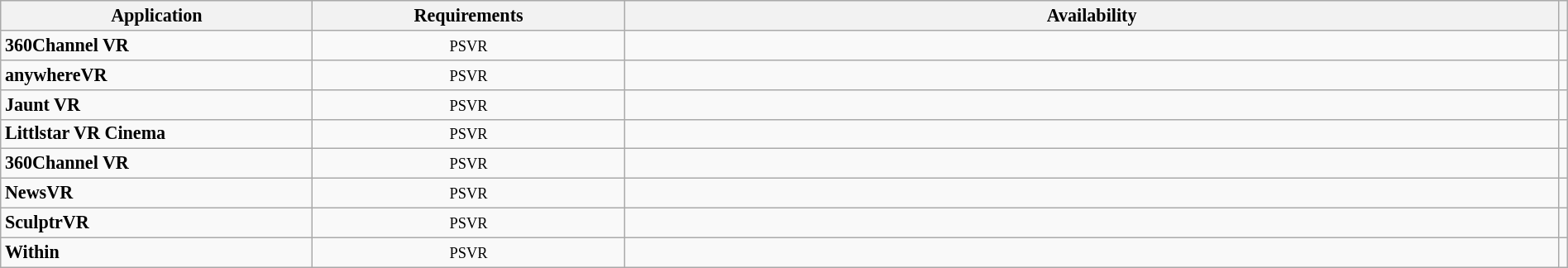<table class="wikitable sortable" style="width:100%; font-size:92%;">
<tr>
<th style="width:20%;">Application</th>
<th style="width:20%;">Requirements</th>
<th style="width:60%;">Availability</th>
<th class="unsortable"></th>
</tr>
<tr>
<td><strong>360Channel VR</strong></td>
<td align=center><small>PSVR</small></td>
<td></td>
<td></td>
</tr>
<tr>
<td><strong>anywhereVR</strong></td>
<td align=center><small>PSVR</small></td>
<td></td>
<td></td>
</tr>
<tr>
<td><strong>Jaunt VR</strong></td>
<td align=center><small>PSVR</small></td>
<td></td>
<td></td>
</tr>
<tr>
<td><strong>Littlstar VR Cinema</strong></td>
<td align=center><small>PSVR</small></td>
<td></td>
<td></td>
</tr>
<tr>
<td><strong>360Channel VR</strong></td>
<td align=center><small>PSVR</small></td>
<td></td>
<td></td>
</tr>
<tr>
<td><strong>NewsVR</strong></td>
<td align=center><small>PSVR</small></td>
<td></td>
<td></td>
</tr>
<tr>
<td><strong>SculptrVR</strong></td>
<td align=center><small>PSVR</small></td>
<td></td>
<td align=center></td>
</tr>
<tr>
<td><strong>Within</strong></td>
<td align=center><small>PSVR</small></td>
<td></td>
<td></td>
</tr>
</table>
